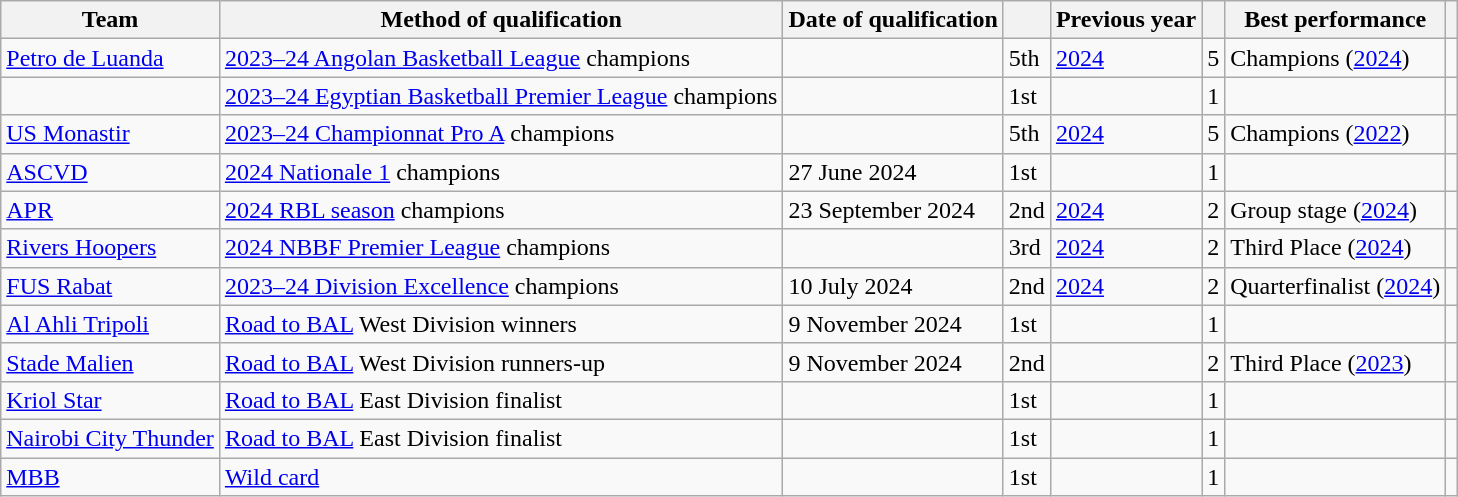<table class="wikitable sortable">
<tr>
<th>Team</th>
<th data-sort-type="text">Method of qualification</th>
<th data-sort-type="date">Date of qualification</th>
<th data-sort-type="number"></th>
<th>Previous year</th>
<th></th>
<th>Best performance</th>
<th></th>
</tr>
<tr>
<td> <a href='#'>Petro de Luanda</a></td>
<td data-sort-value="a"><a href='#'>2023–24 Angolan Basketball League</a> champions</td>
<td></td>
<td>5th</td>
<td><a href='#'>2024</a></td>
<td>5</td>
<td>Champions (<a href='#'>2024</a>)</td>
<td align="center"></td>
</tr>
<tr>
<td></td>
<td><a href='#'>2023–24 Egyptian Basketball Premier League</a> champions</td>
<td></td>
<td>1st</td>
<td></td>
<td>1</td>
<td></td>
<td align="center"></td>
</tr>
<tr>
<td> <a href='#'>US Monastir</a></td>
<td><a href='#'>2023–24 Championnat Pro A</a> champions</td>
<td></td>
<td data-sort-value="1">5th</td>
<td><a href='#'>2024</a></td>
<td>5</td>
<td>Champions (<a href='#'>2022</a>)</td>
<td align="center"></td>
</tr>
<tr>
<td> <a href='#'>ASCVD</a></td>
<td><a href='#'>2024 Nationale 1</a> champions</td>
<td>27 June 2024</td>
<td>1st</td>
<td></td>
<td>1</td>
<td></td>
<td align="center"></td>
</tr>
<tr>
<td> <a href='#'>APR</a></td>
<td><a href='#'>2024 RBL season</a> champions</td>
<td>23 September 2024</td>
<td>2nd</td>
<td><a href='#'>2024</a></td>
<td>2</td>
<td>Group stage (<a href='#'>2024</a>)</td>
<td align="center"></td>
</tr>
<tr>
<td> <a href='#'>Rivers Hoopers</a></td>
<td><a href='#'>2024 NBBF Premier League</a> champions</td>
<td></td>
<td>3rd</td>
<td><a href='#'>2024</a></td>
<td>2</td>
<td>Third Place (<a href='#'>2024</a>)</td>
<td align="center"></td>
</tr>
<tr>
<td> <a href='#'>FUS Rabat</a></td>
<td><a href='#'>2023–24 Division Excellence</a> champions</td>
<td>10 July 2024</td>
<td>2nd</td>
<td><a href='#'>2024</a></td>
<td>2</td>
<td>Quarterfinalist (<a href='#'>2024</a>)</td>
<td align="center"></td>
</tr>
<tr>
<td> <a href='#'>Al Ahli Tripoli</a></td>
<td><a href='#'>Road to BAL</a> West Division winners</td>
<td>9 November 2024</td>
<td>1st</td>
<td></td>
<td>1</td>
<td></td>
<td align="center"></td>
</tr>
<tr>
<td> <a href='#'>Stade Malien</a></td>
<td><a href='#'>Road to BAL</a> West Division runners-up</td>
<td>9 November 2024</td>
<td>2nd</td>
<td></td>
<td>2</td>
<td>Third Place (<a href='#'>2023</a>)</td>
<td align="center"></td>
</tr>
<tr>
<td> <a href='#'>Kriol Star</a></td>
<td><a href='#'>Road to BAL</a> East Division finalist</td>
<td></td>
<td>1st</td>
<td></td>
<td>1</td>
<td></td>
<td align="center"></td>
</tr>
<tr>
<td> <a href='#'>Nairobi City Thunder</a></td>
<td><a href='#'>Road to BAL</a> East Division finalist</td>
<td></td>
<td>1st</td>
<td></td>
<td>1</td>
<td></td>
<td align="center"></td>
</tr>
<tr>
<td> <a href='#'>MBB</a></td>
<td><a href='#'>Wild card</a></td>
<td></td>
<td>1st</td>
<td></td>
<td>1</td>
<td></td>
<td align="center"></td>
</tr>
</table>
